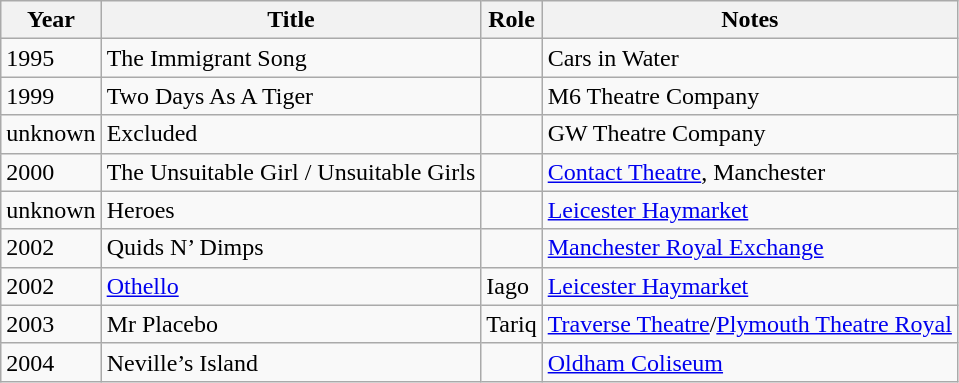<table class="wikitable sortable">
<tr>
<th>Year</th>
<th>Title</th>
<th>Role</th>
<th>Notes</th>
</tr>
<tr>
<td>1995</td>
<td>The Immigrant Song</td>
<td></td>
<td>Cars in Water</td>
</tr>
<tr>
<td>1999</td>
<td>Two Days As A Tiger</td>
<td></td>
<td>M6 Theatre Company</td>
</tr>
<tr>
<td>unknown</td>
<td>Excluded</td>
<td></td>
<td>GW Theatre Company</td>
</tr>
<tr>
<td>2000</td>
<td>The Unsuitable Girl / Unsuitable Girls</td>
<td></td>
<td><a href='#'>Contact Theatre</a>, Manchester</td>
</tr>
<tr>
<td>unknown</td>
<td>Heroes</td>
<td></td>
<td><a href='#'>Leicester Haymarket</a></td>
</tr>
<tr>
<td>2002</td>
<td>Quids N’ Dimps</td>
<td></td>
<td><a href='#'>Manchester Royal Exchange</a></td>
</tr>
<tr>
<td>2002</td>
<td><a href='#'>Othello</a></td>
<td>Iago</td>
<td><a href='#'>Leicester Haymarket</a></td>
</tr>
<tr>
<td>2003</td>
<td>Mr Placebo</td>
<td>Tariq</td>
<td><a href='#'>Traverse Theatre</a>/<a href='#'>Plymouth Theatre Royal</a></td>
</tr>
<tr>
<td>2004</td>
<td>Neville’s Island</td>
<td></td>
<td><a href='#'>Oldham Coliseum</a></td>
</tr>
</table>
